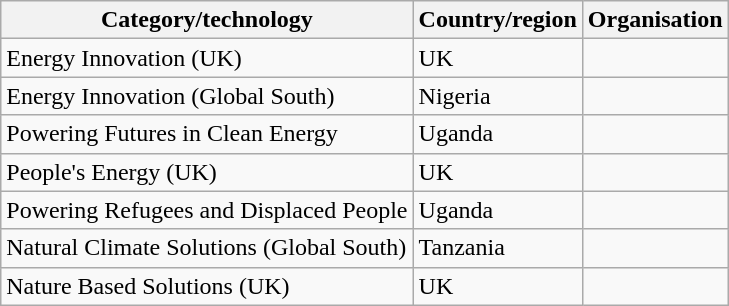<table class="wikitable">
<tr>
<th>Category/technology</th>
<th>Country/region</th>
<th>Organisation</th>
</tr>
<tr>
<td>Energy Innovation (UK)</td>
<td>UK</td>
<td></td>
</tr>
<tr>
<td>Energy Innovation (Global South)</td>
<td>Nigeria</td>
<td></td>
</tr>
<tr>
<td>Powering Futures in Clean Energy</td>
<td>Uganda</td>
<td></td>
</tr>
<tr>
<td>People's Energy (UK)</td>
<td>UK</td>
<td></td>
</tr>
<tr>
<td>Powering Refugees and Displaced People</td>
<td>Uganda</td>
<td></td>
</tr>
<tr>
<td>Natural Climate Solutions (Global South)</td>
<td>Tanzania</td>
<td></td>
</tr>
<tr>
<td>Nature Based Solutions (UK)</td>
<td>UK</td>
<td></td>
</tr>
</table>
